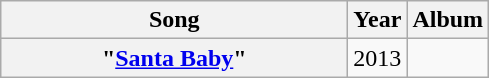<table class="wikitable plainrowheaders" style="text-align:center;" border="1">
<tr>
<th scope="col" style="width:14em;">Song</th>
<th scope="col">Year</th>
<th scope="col">Album</th>
</tr>
<tr>
<th scope="row">"<a href='#'>Santa Baby</a>"</th>
<td>2013</td>
<td></td>
</tr>
</table>
